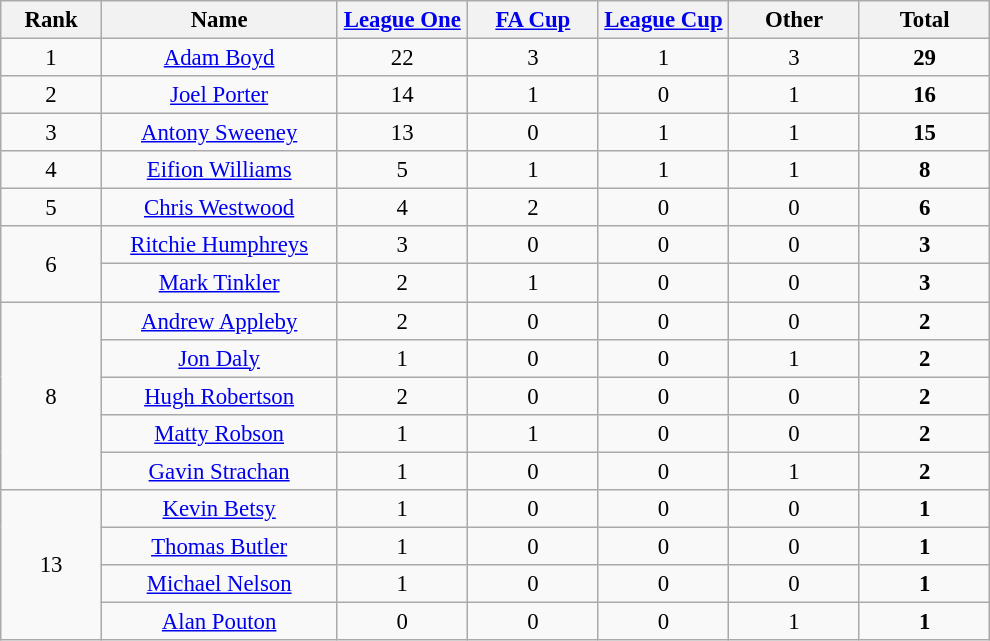<table class="wikitable" style="font-size: 95%; text-align: center;">
<tr>
<th width=60>Rank</th>
<th width=150>Name</th>
<th width=80><a href='#'>League One</a></th>
<th width=80><a href='#'>FA Cup</a></th>
<th width=80><a href='#'>League Cup</a></th>
<th width=80>Other</th>
<th width=80><strong>Total</strong></th>
</tr>
<tr>
<td>1</td>
<td><a href='#'>Adam Boyd</a></td>
<td>22</td>
<td>3</td>
<td>1</td>
<td>3</td>
<td><strong>29</strong></td>
</tr>
<tr>
<td>2</td>
<td><a href='#'>Joel Porter</a></td>
<td>14</td>
<td>1</td>
<td>0</td>
<td>1</td>
<td><strong>16</strong></td>
</tr>
<tr>
<td>3</td>
<td><a href='#'>Antony Sweeney</a></td>
<td>13</td>
<td>0</td>
<td>1</td>
<td>1</td>
<td><strong>15</strong></td>
</tr>
<tr>
<td>4</td>
<td><a href='#'>Eifion Williams</a></td>
<td>5</td>
<td>1</td>
<td>1</td>
<td>1</td>
<td><strong>8</strong></td>
</tr>
<tr>
<td>5</td>
<td><a href='#'>Chris Westwood</a></td>
<td>4</td>
<td>2</td>
<td>0</td>
<td>0</td>
<td><strong>6</strong></td>
</tr>
<tr>
<td rowspan=2>6</td>
<td><a href='#'>Ritchie Humphreys</a></td>
<td>3</td>
<td>0</td>
<td>0</td>
<td>0</td>
<td><strong>3</strong></td>
</tr>
<tr>
<td><a href='#'>Mark Tinkler</a></td>
<td>2</td>
<td>1</td>
<td>0</td>
<td>0</td>
<td><strong>3</strong></td>
</tr>
<tr>
<td rowspan=5>8</td>
<td><a href='#'>Andrew Appleby</a></td>
<td>2</td>
<td>0</td>
<td>0</td>
<td>0</td>
<td><strong>2</strong></td>
</tr>
<tr>
<td><a href='#'>Jon Daly</a></td>
<td>1</td>
<td>0</td>
<td>0</td>
<td>1</td>
<td><strong>2</strong></td>
</tr>
<tr>
<td><a href='#'>Hugh Robertson</a></td>
<td>2</td>
<td>0</td>
<td>0</td>
<td>0</td>
<td><strong>2</strong></td>
</tr>
<tr>
<td><a href='#'>Matty Robson</a></td>
<td>1</td>
<td>1</td>
<td>0</td>
<td>0</td>
<td><strong>2</strong></td>
</tr>
<tr>
<td><a href='#'>Gavin Strachan</a></td>
<td>1</td>
<td>0</td>
<td>0</td>
<td>1</td>
<td><strong>2</strong></td>
</tr>
<tr>
<td rowspan=4>13</td>
<td><a href='#'>Kevin Betsy</a></td>
<td>1</td>
<td>0</td>
<td>0</td>
<td>0</td>
<td><strong>1</strong></td>
</tr>
<tr>
<td><a href='#'>Thomas Butler</a></td>
<td>1</td>
<td>0</td>
<td>0</td>
<td>0</td>
<td><strong>1</strong></td>
</tr>
<tr>
<td><a href='#'>Michael Nelson</a></td>
<td>1</td>
<td>0</td>
<td>0</td>
<td>0</td>
<td><strong>1</strong></td>
</tr>
<tr>
<td><a href='#'>Alan Pouton</a></td>
<td>0</td>
<td>0</td>
<td>0</td>
<td>1</td>
<td><strong>1</strong></td>
</tr>
</table>
